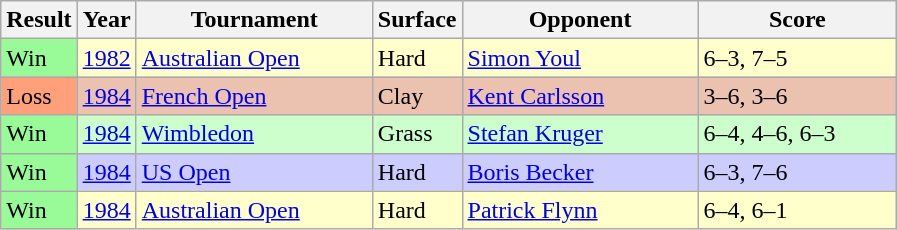<table class="sortable wikitable">
<tr>
<th style="width:40px;">Result</th>
<th style="width:30px;">Year</th>
<th style="width:150px;">Tournament</th>
<th style="width:50px;">Surface</th>
<th style="width:150px;">Opponent</th>
<th style="width:125px;" class="unsortable">Score</th>
</tr>
<tr style="background:#ffffcc;">
<td style="background:#98fb98;">Win</td>
<td><a href='#'>1982</a></td>
<td><a href='#'>Australian Open</a></td>
<td>Hard</td>
<td> <a href='#'>Simon Youl</a></td>
<td>6–3, 7–5</td>
</tr>
<tr style="background:#ebc2af;">
<td style="background:#ffa07a;">Loss</td>
<td><a href='#'>1984</a></td>
<td><a href='#'>French Open</a></td>
<td>Clay</td>
<td> <a href='#'>Kent Carlsson</a></td>
<td>3–6, 3–6</td>
</tr>
<tr style="background:#ccffcc;">
<td style="background:#98fb98;">Win</td>
<td><a href='#'>1984</a></td>
<td><a href='#'>Wimbledon</a></td>
<td>Grass</td>
<td> <a href='#'>Stefan Kruger</a></td>
<td>6–4, 4–6, 6–3</td>
</tr>
<tr style="background:#ccccff;">
<td style="background:#98fb98;">Win</td>
<td><a href='#'>1984</a></td>
<td><a href='#'>US Open</a></td>
<td>Hard</td>
<td> <a href='#'>Boris Becker</a></td>
<td>6–3, 7–6</td>
</tr>
<tr style="background:#ffffcc;">
<td style="background:#98fb98;">Win</td>
<td><a href='#'>1984</a></td>
<td><a href='#'>Australian Open</a></td>
<td>Hard</td>
<td> <a href='#'>Patrick Flynn</a></td>
<td>6–4, 6–1</td>
</tr>
</table>
